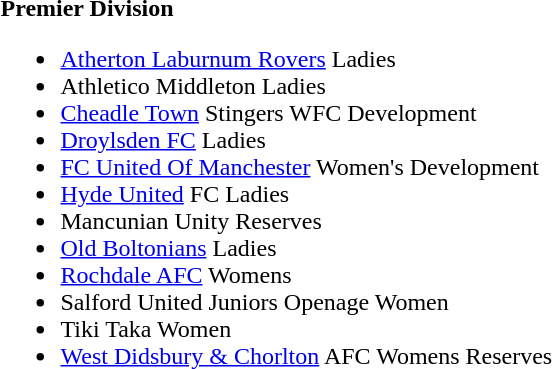<table style="float:left; margin-right:1em;">
<tr>
<td><strong>Premier Division</strong><br><ul><li><a href='#'>Atherton Laburnum Rovers</a> Ladies</li><li>Athletico Middleton Ladies</li><li><a href='#'>Cheadle Town</a> Stingers WFC Development</li><li><a href='#'>Droylsden FC</a> Ladies</li><li><a href='#'>FC United Of Manchester</a> Women's Development</li><li><a href='#'>Hyde United</a> FC Ladies</li><li>Mancunian Unity Reserves</li><li><a href='#'>Old Boltonians</a> Ladies</li><li><a href='#'>Rochdale AFC</a> Womens</li><li>Salford United Juniors Openage Women</li><li>Tiki Taka Women</li><li><a href='#'>West Didsbury & Chorlton</a> AFC Womens Reserves</li></ul></td>
</tr>
</table>
